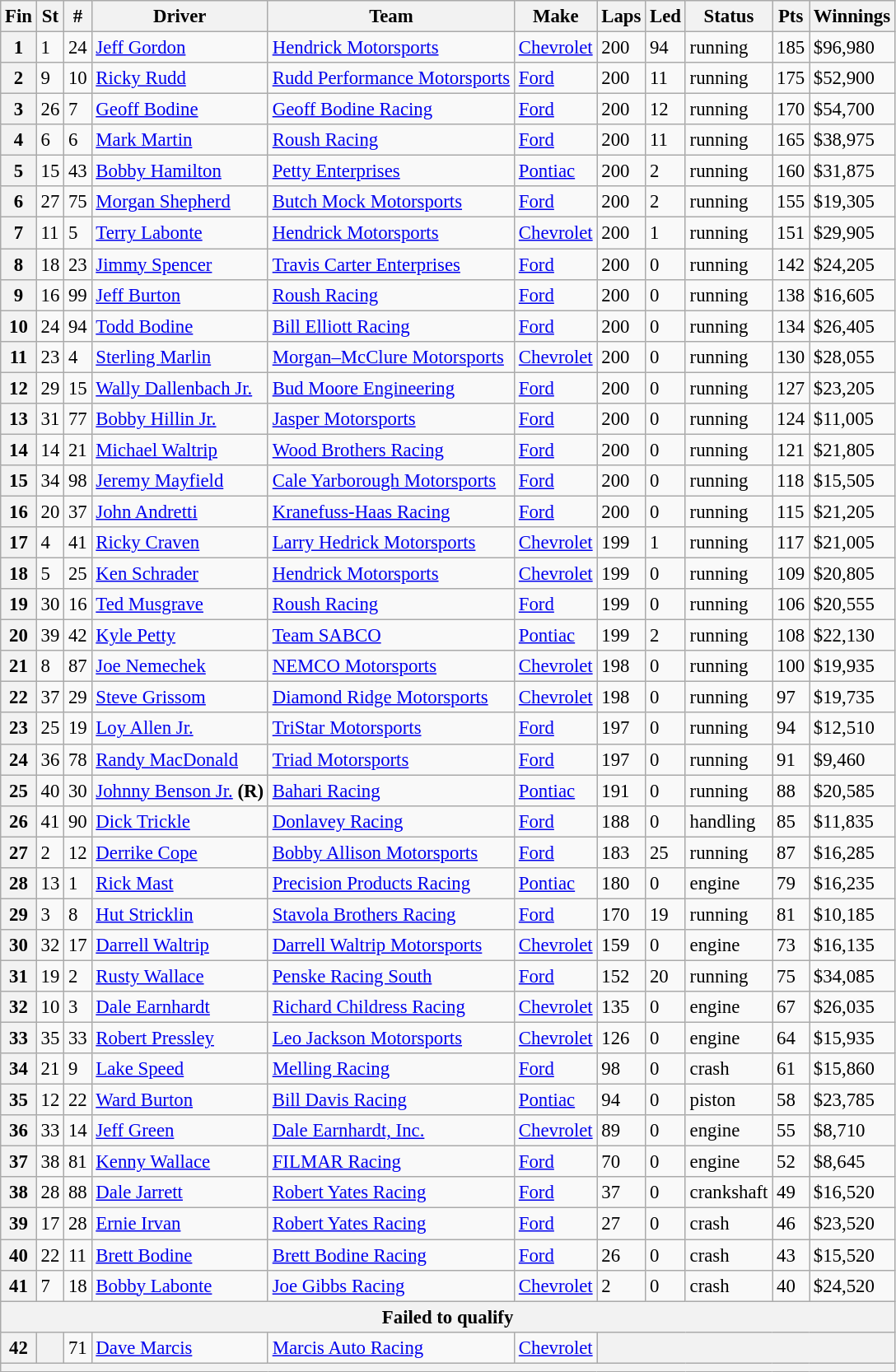<table class="wikitable" style="font-size:95%">
<tr>
<th>Fin</th>
<th>St</th>
<th>#</th>
<th>Driver</th>
<th>Team</th>
<th>Make</th>
<th>Laps</th>
<th>Led</th>
<th>Status</th>
<th>Pts</th>
<th>Winnings</th>
</tr>
<tr>
<th>1</th>
<td>1</td>
<td>24</td>
<td><a href='#'>Jeff Gordon</a></td>
<td><a href='#'>Hendrick Motorsports</a></td>
<td><a href='#'>Chevrolet</a></td>
<td>200</td>
<td>94</td>
<td>running</td>
<td>185</td>
<td>$96,980</td>
</tr>
<tr>
<th>2</th>
<td>9</td>
<td>10</td>
<td><a href='#'>Ricky Rudd</a></td>
<td><a href='#'>Rudd Performance Motorsports</a></td>
<td><a href='#'>Ford</a></td>
<td>200</td>
<td>11</td>
<td>running</td>
<td>175</td>
<td>$52,900</td>
</tr>
<tr>
<th>3</th>
<td>26</td>
<td>7</td>
<td><a href='#'>Geoff Bodine</a></td>
<td><a href='#'>Geoff Bodine Racing</a></td>
<td><a href='#'>Ford</a></td>
<td>200</td>
<td>12</td>
<td>running</td>
<td>170</td>
<td>$54,700</td>
</tr>
<tr>
<th>4</th>
<td>6</td>
<td>6</td>
<td><a href='#'>Mark Martin</a></td>
<td><a href='#'>Roush Racing</a></td>
<td><a href='#'>Ford</a></td>
<td>200</td>
<td>11</td>
<td>running</td>
<td>165</td>
<td>$38,975</td>
</tr>
<tr>
<th>5</th>
<td>15</td>
<td>43</td>
<td><a href='#'>Bobby Hamilton</a></td>
<td><a href='#'>Petty Enterprises</a></td>
<td><a href='#'>Pontiac</a></td>
<td>200</td>
<td>2</td>
<td>running</td>
<td>160</td>
<td>$31,875</td>
</tr>
<tr>
<th>6</th>
<td>27</td>
<td>75</td>
<td><a href='#'>Morgan Shepherd</a></td>
<td><a href='#'>Butch Mock Motorsports</a></td>
<td><a href='#'>Ford</a></td>
<td>200</td>
<td>2</td>
<td>running</td>
<td>155</td>
<td>$19,305</td>
</tr>
<tr>
<th>7</th>
<td>11</td>
<td>5</td>
<td><a href='#'>Terry Labonte</a></td>
<td><a href='#'>Hendrick Motorsports</a></td>
<td><a href='#'>Chevrolet</a></td>
<td>200</td>
<td>1</td>
<td>running</td>
<td>151</td>
<td>$29,905</td>
</tr>
<tr>
<th>8</th>
<td>18</td>
<td>23</td>
<td><a href='#'>Jimmy Spencer</a></td>
<td><a href='#'>Travis Carter Enterprises</a></td>
<td><a href='#'>Ford</a></td>
<td>200</td>
<td>0</td>
<td>running</td>
<td>142</td>
<td>$24,205</td>
</tr>
<tr>
<th>9</th>
<td>16</td>
<td>99</td>
<td><a href='#'>Jeff Burton</a></td>
<td><a href='#'>Roush Racing</a></td>
<td><a href='#'>Ford</a></td>
<td>200</td>
<td>0</td>
<td>running</td>
<td>138</td>
<td>$16,605</td>
</tr>
<tr>
<th>10</th>
<td>24</td>
<td>94</td>
<td><a href='#'>Todd Bodine</a></td>
<td><a href='#'>Bill Elliott Racing</a></td>
<td><a href='#'>Ford</a></td>
<td>200</td>
<td>0</td>
<td>running</td>
<td>134</td>
<td>$26,405</td>
</tr>
<tr>
<th>11</th>
<td>23</td>
<td>4</td>
<td><a href='#'>Sterling Marlin</a></td>
<td><a href='#'>Morgan–McClure Motorsports</a></td>
<td><a href='#'>Chevrolet</a></td>
<td>200</td>
<td>0</td>
<td>running</td>
<td>130</td>
<td>$28,055</td>
</tr>
<tr>
<th>12</th>
<td>29</td>
<td>15</td>
<td><a href='#'>Wally Dallenbach Jr.</a></td>
<td><a href='#'>Bud Moore Engineering</a></td>
<td><a href='#'>Ford</a></td>
<td>200</td>
<td>0</td>
<td>running</td>
<td>127</td>
<td>$23,205</td>
</tr>
<tr>
<th>13</th>
<td>31</td>
<td>77</td>
<td><a href='#'>Bobby Hillin Jr.</a></td>
<td><a href='#'>Jasper Motorsports</a></td>
<td><a href='#'>Ford</a></td>
<td>200</td>
<td>0</td>
<td>running</td>
<td>124</td>
<td>$11,005</td>
</tr>
<tr>
<th>14</th>
<td>14</td>
<td>21</td>
<td><a href='#'>Michael Waltrip</a></td>
<td><a href='#'>Wood Brothers Racing</a></td>
<td><a href='#'>Ford</a></td>
<td>200</td>
<td>0</td>
<td>running</td>
<td>121</td>
<td>$21,805</td>
</tr>
<tr>
<th>15</th>
<td>34</td>
<td>98</td>
<td><a href='#'>Jeremy Mayfield</a></td>
<td><a href='#'>Cale Yarborough Motorsports</a></td>
<td><a href='#'>Ford</a></td>
<td>200</td>
<td>0</td>
<td>running</td>
<td>118</td>
<td>$15,505</td>
</tr>
<tr>
<th>16</th>
<td>20</td>
<td>37</td>
<td><a href='#'>John Andretti</a></td>
<td><a href='#'>Kranefuss-Haas Racing</a></td>
<td><a href='#'>Ford</a></td>
<td>200</td>
<td>0</td>
<td>running</td>
<td>115</td>
<td>$21,205</td>
</tr>
<tr>
<th>17</th>
<td>4</td>
<td>41</td>
<td><a href='#'>Ricky Craven</a></td>
<td><a href='#'>Larry Hedrick Motorsports</a></td>
<td><a href='#'>Chevrolet</a></td>
<td>199</td>
<td>1</td>
<td>running</td>
<td>117</td>
<td>$21,005</td>
</tr>
<tr>
<th>18</th>
<td>5</td>
<td>25</td>
<td><a href='#'>Ken Schrader</a></td>
<td><a href='#'>Hendrick Motorsports</a></td>
<td><a href='#'>Chevrolet</a></td>
<td>199</td>
<td>0</td>
<td>running</td>
<td>109</td>
<td>$20,805</td>
</tr>
<tr>
<th>19</th>
<td>30</td>
<td>16</td>
<td><a href='#'>Ted Musgrave</a></td>
<td><a href='#'>Roush Racing</a></td>
<td><a href='#'>Ford</a></td>
<td>199</td>
<td>0</td>
<td>running</td>
<td>106</td>
<td>$20,555</td>
</tr>
<tr>
<th>20</th>
<td>39</td>
<td>42</td>
<td><a href='#'>Kyle Petty</a></td>
<td><a href='#'>Team SABCO</a></td>
<td><a href='#'>Pontiac</a></td>
<td>199</td>
<td>2</td>
<td>running</td>
<td>108</td>
<td>$22,130</td>
</tr>
<tr>
<th>21</th>
<td>8</td>
<td>87</td>
<td><a href='#'>Joe Nemechek</a></td>
<td><a href='#'>NEMCO Motorsports</a></td>
<td><a href='#'>Chevrolet</a></td>
<td>198</td>
<td>0</td>
<td>running</td>
<td>100</td>
<td>$19,935</td>
</tr>
<tr>
<th>22</th>
<td>37</td>
<td>29</td>
<td><a href='#'>Steve Grissom</a></td>
<td><a href='#'>Diamond Ridge Motorsports</a></td>
<td><a href='#'>Chevrolet</a></td>
<td>198</td>
<td>0</td>
<td>running</td>
<td>97</td>
<td>$19,735</td>
</tr>
<tr>
<th>23</th>
<td>25</td>
<td>19</td>
<td><a href='#'>Loy Allen Jr.</a></td>
<td><a href='#'>TriStar Motorsports</a></td>
<td><a href='#'>Ford</a></td>
<td>197</td>
<td>0</td>
<td>running</td>
<td>94</td>
<td>$12,510</td>
</tr>
<tr>
<th>24</th>
<td>36</td>
<td>78</td>
<td><a href='#'>Randy MacDonald</a></td>
<td><a href='#'>Triad Motorsports</a></td>
<td><a href='#'>Ford</a></td>
<td>197</td>
<td>0</td>
<td>running</td>
<td>91</td>
<td>$9,460</td>
</tr>
<tr>
<th>25</th>
<td>40</td>
<td>30</td>
<td><a href='#'>Johnny Benson Jr.</a> <strong>(R)</strong></td>
<td><a href='#'>Bahari Racing</a></td>
<td><a href='#'>Pontiac</a></td>
<td>191</td>
<td>0</td>
<td>running</td>
<td>88</td>
<td>$20,585</td>
</tr>
<tr>
<th>26</th>
<td>41</td>
<td>90</td>
<td><a href='#'>Dick Trickle</a></td>
<td><a href='#'>Donlavey Racing</a></td>
<td><a href='#'>Ford</a></td>
<td>188</td>
<td>0</td>
<td>handling</td>
<td>85</td>
<td>$11,835</td>
</tr>
<tr>
<th>27</th>
<td>2</td>
<td>12</td>
<td><a href='#'>Derrike Cope</a></td>
<td><a href='#'>Bobby Allison Motorsports</a></td>
<td><a href='#'>Ford</a></td>
<td>183</td>
<td>25</td>
<td>running</td>
<td>87</td>
<td>$16,285</td>
</tr>
<tr>
<th>28</th>
<td>13</td>
<td>1</td>
<td><a href='#'>Rick Mast</a></td>
<td><a href='#'>Precision Products Racing</a></td>
<td><a href='#'>Pontiac</a></td>
<td>180</td>
<td>0</td>
<td>engine</td>
<td>79</td>
<td>$16,235</td>
</tr>
<tr>
<th>29</th>
<td>3</td>
<td>8</td>
<td><a href='#'>Hut Stricklin</a></td>
<td><a href='#'>Stavola Brothers Racing</a></td>
<td><a href='#'>Ford</a></td>
<td>170</td>
<td>19</td>
<td>running</td>
<td>81</td>
<td>$10,185</td>
</tr>
<tr>
<th>30</th>
<td>32</td>
<td>17</td>
<td><a href='#'>Darrell Waltrip</a></td>
<td><a href='#'>Darrell Waltrip Motorsports</a></td>
<td><a href='#'>Chevrolet</a></td>
<td>159</td>
<td>0</td>
<td>engine</td>
<td>73</td>
<td>$16,135</td>
</tr>
<tr>
<th>31</th>
<td>19</td>
<td>2</td>
<td><a href='#'>Rusty Wallace</a></td>
<td><a href='#'>Penske Racing South</a></td>
<td><a href='#'>Ford</a></td>
<td>152</td>
<td>20</td>
<td>running</td>
<td>75</td>
<td>$34,085</td>
</tr>
<tr>
<th>32</th>
<td>10</td>
<td>3</td>
<td><a href='#'>Dale Earnhardt</a></td>
<td><a href='#'>Richard Childress Racing</a></td>
<td><a href='#'>Chevrolet</a></td>
<td>135</td>
<td>0</td>
<td>engine</td>
<td>67</td>
<td>$26,035</td>
</tr>
<tr>
<th>33</th>
<td>35</td>
<td>33</td>
<td><a href='#'>Robert Pressley</a></td>
<td><a href='#'>Leo Jackson Motorsports</a></td>
<td><a href='#'>Chevrolet</a></td>
<td>126</td>
<td>0</td>
<td>engine</td>
<td>64</td>
<td>$15,935</td>
</tr>
<tr>
<th>34</th>
<td>21</td>
<td>9</td>
<td><a href='#'>Lake Speed</a></td>
<td><a href='#'>Melling Racing</a></td>
<td><a href='#'>Ford</a></td>
<td>98</td>
<td>0</td>
<td>crash</td>
<td>61</td>
<td>$15,860</td>
</tr>
<tr>
<th>35</th>
<td>12</td>
<td>22</td>
<td><a href='#'>Ward Burton</a></td>
<td><a href='#'>Bill Davis Racing</a></td>
<td><a href='#'>Pontiac</a></td>
<td>94</td>
<td>0</td>
<td>piston</td>
<td>58</td>
<td>$23,785</td>
</tr>
<tr>
<th>36</th>
<td>33</td>
<td>14</td>
<td><a href='#'>Jeff Green</a></td>
<td><a href='#'>Dale Earnhardt, Inc.</a></td>
<td><a href='#'>Chevrolet</a></td>
<td>89</td>
<td>0</td>
<td>engine</td>
<td>55</td>
<td>$8,710</td>
</tr>
<tr>
<th>37</th>
<td>38</td>
<td>81</td>
<td><a href='#'>Kenny Wallace</a></td>
<td><a href='#'>FILMAR Racing</a></td>
<td><a href='#'>Ford</a></td>
<td>70</td>
<td>0</td>
<td>engine</td>
<td>52</td>
<td>$8,645</td>
</tr>
<tr>
<th>38</th>
<td>28</td>
<td>88</td>
<td><a href='#'>Dale Jarrett</a></td>
<td><a href='#'>Robert Yates Racing</a></td>
<td><a href='#'>Ford</a></td>
<td>37</td>
<td>0</td>
<td>crankshaft</td>
<td>49</td>
<td>$16,520</td>
</tr>
<tr>
<th>39</th>
<td>17</td>
<td>28</td>
<td><a href='#'>Ernie Irvan</a></td>
<td><a href='#'>Robert Yates Racing</a></td>
<td><a href='#'>Ford</a></td>
<td>27</td>
<td>0</td>
<td>crash</td>
<td>46</td>
<td>$23,520</td>
</tr>
<tr>
<th>40</th>
<td>22</td>
<td>11</td>
<td><a href='#'>Brett Bodine</a></td>
<td><a href='#'>Brett Bodine Racing</a></td>
<td><a href='#'>Ford</a></td>
<td>26</td>
<td>0</td>
<td>crash</td>
<td>43</td>
<td>$15,520</td>
</tr>
<tr>
<th>41</th>
<td>7</td>
<td>18</td>
<td><a href='#'>Bobby Labonte</a></td>
<td><a href='#'>Joe Gibbs Racing</a></td>
<td><a href='#'>Chevrolet</a></td>
<td>2</td>
<td>0</td>
<td>crash</td>
<td>40</td>
<td>$24,520</td>
</tr>
<tr>
<th colspan="11">Failed to qualify</th>
</tr>
<tr>
<th>42</th>
<th></th>
<td>71</td>
<td><a href='#'>Dave Marcis</a></td>
<td><a href='#'>Marcis Auto Racing</a></td>
<td><a href='#'>Chevrolet</a></td>
<th colspan="5"></th>
</tr>
<tr>
<th colspan="11"></th>
</tr>
</table>
